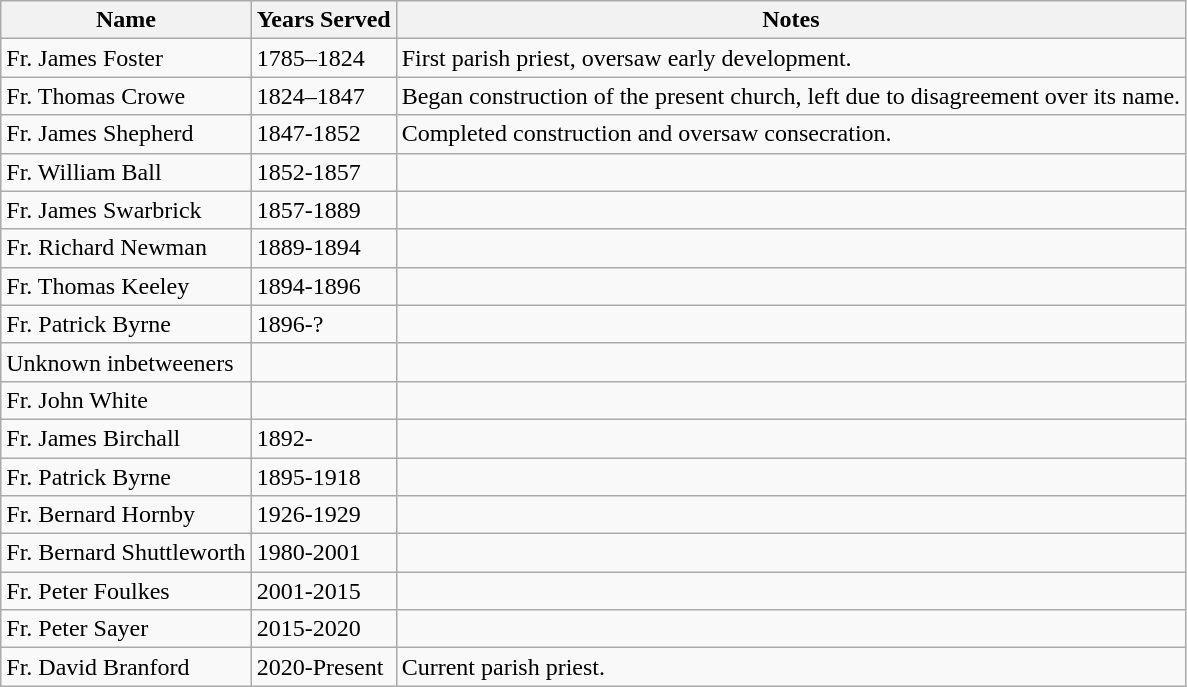<table class="wikitable">
<tr>
<th>Name</th>
<th>Years Served</th>
<th>Notes</th>
</tr>
<tr>
<td>Fr. James Foster</td>
<td>1785–1824</td>
<td>First parish priest, oversaw early development.</td>
</tr>
<tr>
<td>Fr. Thomas Crowe</td>
<td>1824–1847</td>
<td>Began construction of the present church, left due to disagreement over its name.</td>
</tr>
<tr>
<td>Fr. James Shepherd</td>
<td>1847-1852</td>
<td>Completed construction and oversaw consecration.</td>
</tr>
<tr>
<td>Fr. William Ball</td>
<td>1852-1857</td>
<td></td>
</tr>
<tr>
<td>Fr. James Swarbrick</td>
<td>1857-1889</td>
<td></td>
</tr>
<tr>
<td>Fr. Richard Newman</td>
<td>1889-1894</td>
<td></td>
</tr>
<tr>
<td>Fr. Thomas Keeley</td>
<td>1894-1896</td>
<td></td>
</tr>
<tr>
<td>Fr. Patrick Byrne</td>
<td>1896-?</td>
<td></td>
</tr>
<tr>
<td>Unknown inbetweeners</td>
<td></td>
<td></td>
</tr>
<tr>
<td>Fr. John White</td>
<td></td>
<td></td>
</tr>
<tr>
<td>Fr. James Birchall</td>
<td>1892-</td>
<td></td>
</tr>
<tr>
<td>Fr. Patrick Byrne</td>
<td>1895-1918</td>
<td></td>
</tr>
<tr>
<td>Fr. Bernard Hornby</td>
<td>1926-1929</td>
<td></td>
</tr>
<tr>
<td>Fr. Bernard Shuttleworth</td>
<td>1980-2001</td>
<td></td>
</tr>
<tr>
<td>Fr. Peter Foulkes</td>
<td>2001-2015</td>
<td></td>
</tr>
<tr>
<td>Fr. Peter Sayer</td>
<td>2015-2020</td>
<td></td>
</tr>
<tr>
<td>Fr. David Branford</td>
<td>2020-Present</td>
<td>Current parish priest.</td>
</tr>
</table>
